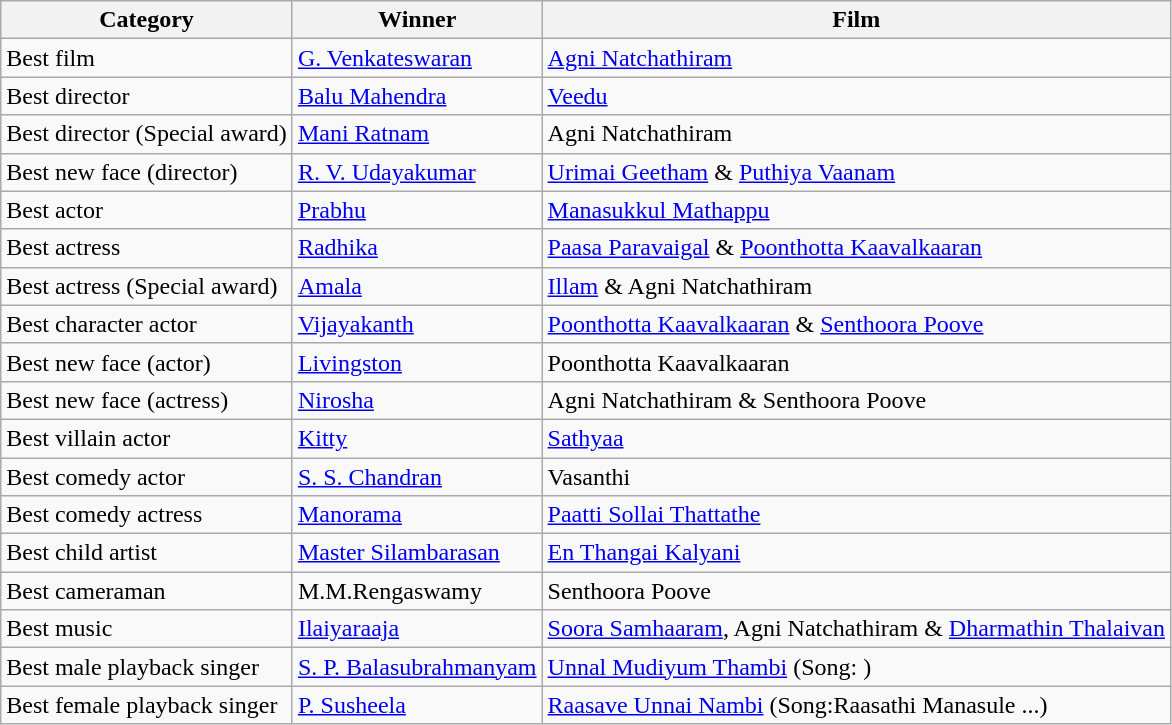<table class="wikitable">
<tr>
<th>Category</th>
<th>Winner</th>
<th>Film</th>
</tr>
<tr>
<td>Best film</td>
<td><a href='#'>G. Venkateswaran</a></td>
<td><a href='#'>Agni Natchathiram</a></td>
</tr>
<tr>
<td>Best director</td>
<td><a href='#'>Balu Mahendra</a></td>
<td><a href='#'>Veedu</a></td>
</tr>
<tr>
<td>Best director (Special award)</td>
<td><a href='#'>Mani Ratnam</a></td>
<td>Agni Natchathiram</td>
</tr>
<tr>
<td>Best new face (director)</td>
<td><a href='#'>R. V. Udayakumar</a></td>
<td><a href='#'>Urimai Geetham</a> & <a href='#'>Puthiya Vaanam</a></td>
</tr>
<tr>
<td>Best actor</td>
<td><a href='#'>Prabhu</a></td>
<td><a href='#'>Manasukkul Mathappu</a></td>
</tr>
<tr>
<td>Best actress</td>
<td><a href='#'>Radhika</a></td>
<td><a href='#'>Paasa Paravaigal</a> & <a href='#'>Poonthotta Kaavalkaaran</a></td>
</tr>
<tr>
<td>Best actress (Special award)</td>
<td><a href='#'>Amala</a></td>
<td><a href='#'>Illam</a> & Agni Natchathiram</td>
</tr>
<tr>
<td>Best character actor</td>
<td><a href='#'>Vijayakanth</a></td>
<td><a href='#'>Poonthotta Kaavalkaaran</a> & <a href='#'>Senthoora Poove</a></td>
</tr>
<tr>
<td>Best new face (actor)</td>
<td><a href='#'>Livingston</a></td>
<td>Poonthotta Kaavalkaaran</td>
</tr>
<tr>
<td>Best new face (actress)</td>
<td><a href='#'>Nirosha</a></td>
<td>Agni Natchathiram & Senthoora Poove</td>
</tr>
<tr>
<td>Best villain actor</td>
<td><a href='#'>Kitty</a></td>
<td><a href='#'>Sathyaa</a></td>
</tr>
<tr>
<td>Best comedy actor</td>
<td><a href='#'>S. S. Chandran</a></td>
<td>Vasanthi</td>
</tr>
<tr>
<td>Best comedy actress</td>
<td><a href='#'>Manorama</a></td>
<td><a href='#'>Paatti Sollai Thattathe</a></td>
</tr>
<tr>
<td>Best child artist</td>
<td><a href='#'>Master Silambarasan</a></td>
<td><a href='#'>En Thangai Kalyani</a></td>
</tr>
<tr>
<td>Best cameraman</td>
<td>M.M.Rengaswamy</td>
<td>Senthoora Poove</td>
</tr>
<tr>
<td>Best music</td>
<td><a href='#'>Ilaiyaraaja</a></td>
<td><a href='#'>Soora Samhaaram</a>, Agni Natchathiram & <a href='#'>Dharmathin Thalaivan</a></td>
</tr>
<tr>
<td>Best male playback singer</td>
<td><a href='#'>S. P. Balasubrahmanyam</a></td>
<td><a href='#'>Unnal Mudiyum Thambi</a> (Song: )</td>
</tr>
<tr>
<td>Best female playback singer</td>
<td><a href='#'>P. Susheela</a></td>
<td><a href='#'>Raasave Unnai Nambi</a> (Song:Raasathi Manasule ...)</td>
</tr>
</table>
